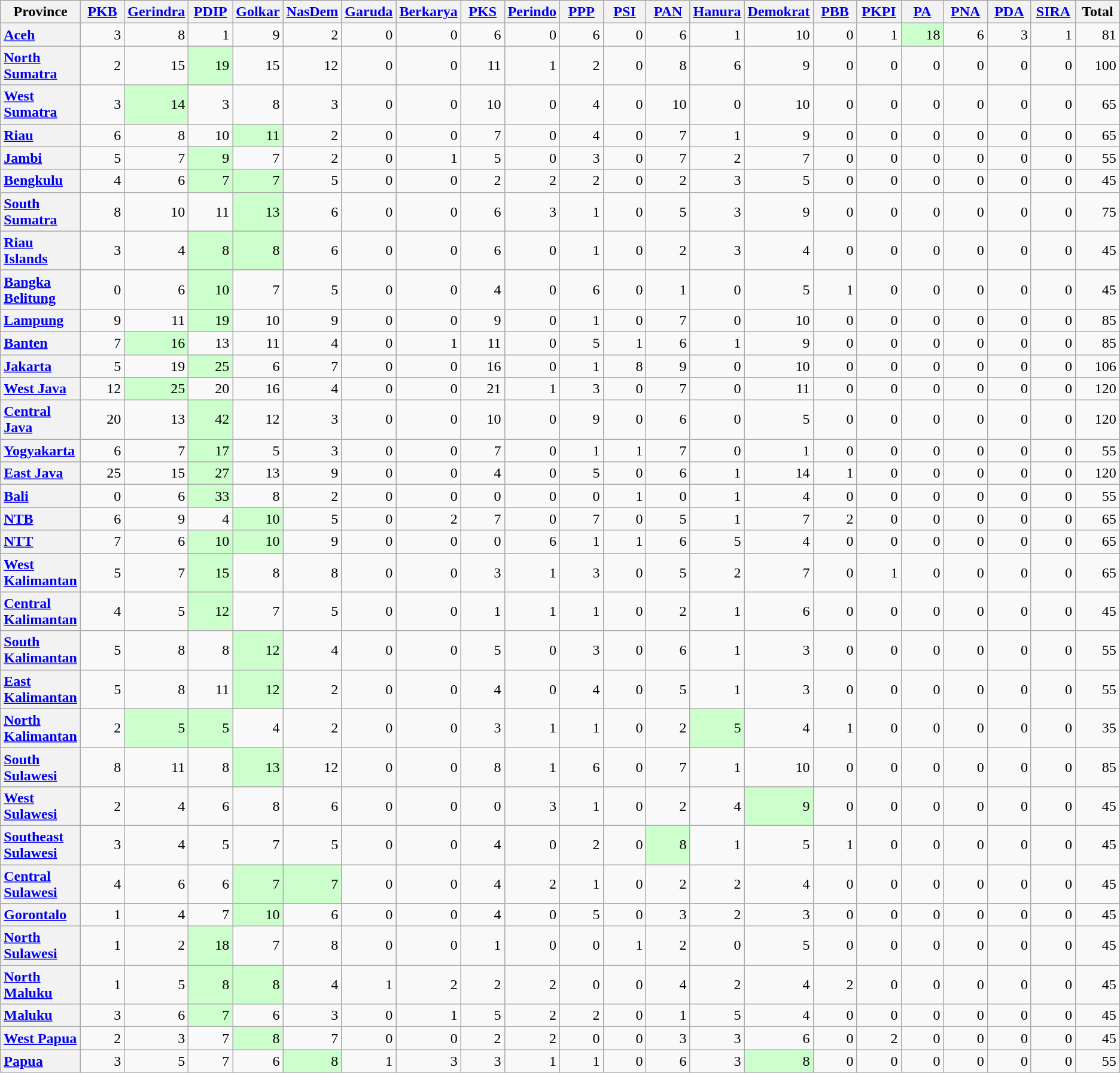<table class=wikitable style="text-align:right">
<tr>
<th scope=col>Province</th>
<th scope=col width=4%><a href='#'>PKB</a></th>
<th scope=col width=4%><a href='#'>Gerindra</a></th>
<th scope=col width=4%><a href='#'>PDIP</a></th>
<th scope=col width=4%><a href='#'>Golkar</a></th>
<th scope=col width=4%><a href='#'>NasDem</a></th>
<th scope=col width=4%><a href='#'>Garuda</a></th>
<th scope=col width=4%><a href='#'>Berkarya</a></th>
<th scope=col width=4%><a href='#'>PKS</a></th>
<th scope=col width=4%><a href='#'>Perindo</a></th>
<th scope=col width=4%><a href='#'>PPP</a></th>
<th scope=col width=4%><a href='#'>PSI</a></th>
<th scope=col width=4%><a href='#'>PAN</a></th>
<th scope=col width=4%><a href='#'>Hanura</a></th>
<th scope=col width=4%><a href='#'>Demokrat</a></th>
<th scope=col width=4%><a href='#'>PBB</a></th>
<th scope=col width=4%><a href='#'>PKPI</a></th>
<th scope=col width=4%><a href='#'>PA</a></th>
<th scope=col width=4%><a href='#'>PNA</a></th>
<th scope=col width=4%><a href='#'>PDA</a></th>
<th scope=col width=4%><a href='#'>SIRA</a></th>
<th scope=col width=4%>Total</th>
</tr>
<tr>
<th scope=row style="text-align:left"><a href='#'>Aceh</a></th>
<td>3</td>
<td>8</td>
<td>1</td>
<td>9</td>
<td>2</td>
<td>0</td>
<td>0</td>
<td>6</td>
<td>0</td>
<td>6</td>
<td>0</td>
<td>6</td>
<td>1</td>
<td>10</td>
<td>0</td>
<td>1</td>
<td style="background:#cfc;">18</td>
<td>6</td>
<td>3</td>
<td>1</td>
<td>81</td>
</tr>
<tr>
<th scope=row style="text-align:left"><a href='#'>North Sumatra</a></th>
<td>2</td>
<td>15</td>
<td style="background:#cfc;">19</td>
<td>15</td>
<td>12</td>
<td>0</td>
<td>0</td>
<td>11</td>
<td>1</td>
<td>2</td>
<td>0</td>
<td>8</td>
<td>6</td>
<td>9</td>
<td>0</td>
<td>0</td>
<td>0</td>
<td>0</td>
<td>0</td>
<td>0</td>
<td>100</td>
</tr>
<tr>
<th scope=row style="text-align:left"><a href='#'>West Sumatra</a></th>
<td>3</td>
<td style="background:#cfc;">14</td>
<td>3</td>
<td>8</td>
<td>3</td>
<td>0</td>
<td>0</td>
<td>10</td>
<td>0</td>
<td>4</td>
<td>0</td>
<td>10</td>
<td>0</td>
<td>10</td>
<td>0</td>
<td>0</td>
<td>0</td>
<td>0</td>
<td>0</td>
<td>0</td>
<td>65</td>
</tr>
<tr>
<th scope=row style="text-align:left"><a href='#'>Riau</a></th>
<td>6</td>
<td>8</td>
<td>10</td>
<td style="background:#cfc;">11</td>
<td>2</td>
<td>0</td>
<td>0</td>
<td>7</td>
<td>0</td>
<td>4</td>
<td>0</td>
<td>7</td>
<td>1</td>
<td>9</td>
<td>0</td>
<td>0</td>
<td>0</td>
<td>0</td>
<td>0</td>
<td>0</td>
<td>65</td>
</tr>
<tr>
<th scope=row style="text-align:left"><a href='#'>Jambi</a></th>
<td>5</td>
<td>7</td>
<td style="background:#cfc;">9</td>
<td>7</td>
<td>2</td>
<td>0</td>
<td>1</td>
<td>5</td>
<td>0</td>
<td>3</td>
<td>0</td>
<td>7</td>
<td>2</td>
<td>7</td>
<td>0</td>
<td>0</td>
<td>0</td>
<td>0</td>
<td>0</td>
<td>0</td>
<td>55</td>
</tr>
<tr>
<th scope=row style="text-align:left"><a href='#'>Bengkulu</a></th>
<td>4</td>
<td>6</td>
<td style="background:#cfc;">7</td>
<td style="background:#cfc;">7</td>
<td>5</td>
<td>0</td>
<td>0</td>
<td>2</td>
<td>2</td>
<td>2</td>
<td>0</td>
<td>2</td>
<td>3</td>
<td>5</td>
<td>0</td>
<td>0</td>
<td>0</td>
<td>0</td>
<td>0</td>
<td>0</td>
<td>45</td>
</tr>
<tr>
<th scope=row style="text-align:left"><a href='#'>South Sumatra</a></th>
<td>8</td>
<td>10</td>
<td>11</td>
<td style="background:#cfc;">13</td>
<td>6</td>
<td>0</td>
<td>0</td>
<td>6</td>
<td>3</td>
<td>1</td>
<td>0</td>
<td>5</td>
<td>3</td>
<td>9</td>
<td>0</td>
<td>0</td>
<td>0</td>
<td>0</td>
<td>0</td>
<td>0</td>
<td>75</td>
</tr>
<tr>
<th scope=row style="text-align:left"><a href='#'>Riau Islands</a></th>
<td>3</td>
<td>4</td>
<td style="background:#cfc;">8</td>
<td style="background:#cfc;">8</td>
<td>6</td>
<td>0</td>
<td>0</td>
<td>6</td>
<td>0</td>
<td>1</td>
<td>0</td>
<td>2</td>
<td>3</td>
<td>4</td>
<td>0</td>
<td>0</td>
<td>0</td>
<td>0</td>
<td>0</td>
<td>0</td>
<td>45</td>
</tr>
<tr>
<th scope=row style="text-align:left"><a href='#'>Bangka Belitung</a></th>
<td>0</td>
<td>6</td>
<td style="background:#cfc;">10</td>
<td>7</td>
<td>5</td>
<td>0</td>
<td>0</td>
<td>4</td>
<td>0</td>
<td>6</td>
<td>0</td>
<td>1</td>
<td>0</td>
<td>5</td>
<td>1</td>
<td>0</td>
<td>0</td>
<td>0</td>
<td>0</td>
<td>0</td>
<td>45</td>
</tr>
<tr>
<th scope=row style="text-align:left"><a href='#'>Lampung</a></th>
<td>9</td>
<td>11</td>
<td style="background:#cfc;">19</td>
<td>10</td>
<td>9</td>
<td>0</td>
<td>0</td>
<td>9</td>
<td>0</td>
<td>1</td>
<td>0</td>
<td>7</td>
<td>0</td>
<td>10</td>
<td>0</td>
<td>0</td>
<td>0</td>
<td>0</td>
<td>0</td>
<td>0</td>
<td>85</td>
</tr>
<tr>
<th scope=row style="text-align:left"><a href='#'>Banten</a></th>
<td>7</td>
<td style="background:#cfc;">16</td>
<td>13</td>
<td>11</td>
<td>4</td>
<td>0</td>
<td>1</td>
<td>11</td>
<td>0</td>
<td>5</td>
<td>1</td>
<td>6</td>
<td>1</td>
<td>9</td>
<td>0</td>
<td>0</td>
<td>0</td>
<td>0</td>
<td>0</td>
<td>0</td>
<td>85</td>
</tr>
<tr>
<th scope=row style="text-align:left"><a href='#'>Jakarta</a></th>
<td>5</td>
<td>19</td>
<td style="background:#cfc;">25</td>
<td>6</td>
<td>7</td>
<td>0</td>
<td>0</td>
<td>16</td>
<td>0</td>
<td>1</td>
<td>8</td>
<td>9</td>
<td>0</td>
<td>10</td>
<td>0</td>
<td>0</td>
<td>0</td>
<td>0</td>
<td>0</td>
<td>0</td>
<td>106</td>
</tr>
<tr>
<th scope=row style="text-align:left"><a href='#'>West Java</a></th>
<td>12</td>
<td style="background:#cfc;">25</td>
<td>20</td>
<td>16</td>
<td>4</td>
<td>0</td>
<td>0</td>
<td>21</td>
<td>1</td>
<td>3</td>
<td>0</td>
<td>7</td>
<td>0</td>
<td>11</td>
<td>0</td>
<td>0</td>
<td>0</td>
<td>0</td>
<td>0</td>
<td>0</td>
<td>120</td>
</tr>
<tr>
<th scope=row style="text-align:left"><a href='#'>Central Java</a></th>
<td>20</td>
<td>13</td>
<td style="background:#cfc;">42</td>
<td>12</td>
<td>3</td>
<td>0</td>
<td>0</td>
<td>10</td>
<td>0</td>
<td>9</td>
<td>0</td>
<td>6</td>
<td>0</td>
<td>5</td>
<td>0</td>
<td>0</td>
<td>0</td>
<td>0</td>
<td>0</td>
<td>0</td>
<td>120</td>
</tr>
<tr>
<th scope=row style="text-align:left"><a href='#'>Yogyakarta</a></th>
<td>6</td>
<td>7</td>
<td style="background:#cfc;">17</td>
<td>5</td>
<td>3</td>
<td>0</td>
<td>0</td>
<td>7</td>
<td>0</td>
<td>1</td>
<td>1</td>
<td>7</td>
<td>0</td>
<td>1</td>
<td>0</td>
<td>0</td>
<td>0</td>
<td>0</td>
<td>0</td>
<td>0</td>
<td>55</td>
</tr>
<tr>
<th scope=row style="text-align:left"><a href='#'>East Java</a></th>
<td>25</td>
<td>15</td>
<td style="background:#cfc;">27</td>
<td>13</td>
<td>9</td>
<td>0</td>
<td>0</td>
<td>4</td>
<td>0</td>
<td>5</td>
<td>0</td>
<td>6</td>
<td>1</td>
<td>14</td>
<td>1</td>
<td>0</td>
<td>0</td>
<td>0</td>
<td>0</td>
<td>0</td>
<td>120</td>
</tr>
<tr>
<th scope=row style="text-align:left"><a href='#'>Bali</a></th>
<td>0</td>
<td>6</td>
<td style="background:#cfc;">33</td>
<td>8</td>
<td>2</td>
<td>0</td>
<td>0</td>
<td>0</td>
<td>0</td>
<td>0</td>
<td>1</td>
<td>0</td>
<td>1</td>
<td>4</td>
<td>0</td>
<td>0</td>
<td>0</td>
<td>0</td>
<td>0</td>
<td>0</td>
<td>55</td>
</tr>
<tr>
<th scope=row style="text-align:left"><a href='#'>NTB</a></th>
<td>6</td>
<td>9</td>
<td>4</td>
<td style="background:#cfc;">10</td>
<td>5</td>
<td>0</td>
<td>2</td>
<td>7</td>
<td>0</td>
<td>7</td>
<td>0</td>
<td>5</td>
<td>1</td>
<td>7</td>
<td>2</td>
<td>0</td>
<td>0</td>
<td>0</td>
<td>0</td>
<td>0</td>
<td>65</td>
</tr>
<tr>
<th scope=row style="text-align:left"><a href='#'>NTT</a></th>
<td>7</td>
<td>6</td>
<td style="background:#cfc;">10</td>
<td style="background:#cfc;">10</td>
<td>9</td>
<td>0</td>
<td>0</td>
<td>0</td>
<td>6</td>
<td>1</td>
<td>1</td>
<td>6</td>
<td>5</td>
<td>4</td>
<td>0</td>
<td>0</td>
<td>0</td>
<td>0</td>
<td>0</td>
<td>0</td>
<td>65</td>
</tr>
<tr>
<th scope=row style="text-align:left"><a href='#'>West Kalimantan</a></th>
<td>5</td>
<td>7</td>
<td style="background:#cfc;">15</td>
<td>8</td>
<td>8</td>
<td>0</td>
<td>0</td>
<td>3</td>
<td>1</td>
<td>3</td>
<td>0</td>
<td>5</td>
<td>2</td>
<td>7</td>
<td>0</td>
<td>1</td>
<td>0</td>
<td>0</td>
<td>0</td>
<td>0</td>
<td>65</td>
</tr>
<tr>
<th scope=row style="text-align:left"><a href='#'>Central Kalimantan</a></th>
<td>4</td>
<td>5</td>
<td style="background:#cfc;">12</td>
<td>7</td>
<td>5</td>
<td>0</td>
<td>0</td>
<td>1</td>
<td>1</td>
<td>1</td>
<td>0</td>
<td>2</td>
<td>1</td>
<td>6</td>
<td>0</td>
<td>0</td>
<td>0</td>
<td>0</td>
<td>0</td>
<td>0</td>
<td>45</td>
</tr>
<tr>
<th scope=row style="text-align:left"><a href='#'>South Kalimantan</a></th>
<td>5</td>
<td>8</td>
<td>8</td>
<td style="background:#cfc;">12</td>
<td>4</td>
<td>0</td>
<td>0</td>
<td>5</td>
<td>0</td>
<td>3</td>
<td>0</td>
<td>6</td>
<td>1</td>
<td>3</td>
<td>0</td>
<td>0</td>
<td>0</td>
<td>0</td>
<td>0</td>
<td>0</td>
<td>55</td>
</tr>
<tr>
<th scope=row style="text-align:left"><a href='#'>East Kalimantan</a></th>
<td>5</td>
<td>8</td>
<td>11</td>
<td style="background:#cfc;">12</td>
<td>2</td>
<td>0</td>
<td>0</td>
<td>4</td>
<td>0</td>
<td>4</td>
<td>0</td>
<td>5</td>
<td>1</td>
<td>3</td>
<td>0</td>
<td>0</td>
<td>0</td>
<td>0</td>
<td>0</td>
<td>0</td>
<td>55</td>
</tr>
<tr>
<th scope=row style="text-align:left"><a href='#'>North Kalimantan</a></th>
<td>2</td>
<td style="background:#cfc;">5</td>
<td style="background:#cfc;">5</td>
<td>4</td>
<td>2</td>
<td>0</td>
<td>0</td>
<td>3</td>
<td>1</td>
<td>1</td>
<td>0</td>
<td>2</td>
<td style="background:#cfc;">5</td>
<td>4</td>
<td>1</td>
<td>0</td>
<td>0</td>
<td>0</td>
<td>0</td>
<td>0</td>
<td>35</td>
</tr>
<tr>
<th scope=row style="text-align:left"><a href='#'>South Sulawesi</a></th>
<td>8</td>
<td>11</td>
<td>8</td>
<td style="background:#cfc;">13</td>
<td>12</td>
<td>0</td>
<td>0</td>
<td>8</td>
<td>1</td>
<td>6</td>
<td>0</td>
<td>7</td>
<td>1</td>
<td>10</td>
<td>0</td>
<td>0</td>
<td>0</td>
<td>0</td>
<td>0</td>
<td>0</td>
<td>85</td>
</tr>
<tr>
<th scope=row style="text-align:left"><a href='#'>West Sulawesi</a></th>
<td>2</td>
<td>4</td>
<td>6</td>
<td>8</td>
<td>6</td>
<td>0</td>
<td>0</td>
<td>0</td>
<td>3</td>
<td>1</td>
<td>0</td>
<td>2</td>
<td>4</td>
<td style="background:#cfc;">9</td>
<td>0</td>
<td>0</td>
<td>0</td>
<td>0</td>
<td>0</td>
<td>0</td>
<td>45</td>
</tr>
<tr>
<th scope=row style="text-align:left"><a href='#'>Southeast Sulawesi</a></th>
<td>3</td>
<td>4</td>
<td>5</td>
<td>7</td>
<td>5</td>
<td>0</td>
<td>0</td>
<td>4</td>
<td>0</td>
<td>2</td>
<td>0</td>
<td style="background:#cfc;">8</td>
<td>1</td>
<td>5</td>
<td>1</td>
<td>0</td>
<td>0</td>
<td>0</td>
<td>0</td>
<td>0</td>
<td>45</td>
</tr>
<tr>
<th scope=row style="text-align:left"><a href='#'>Central Sulawesi</a></th>
<td>4</td>
<td>6</td>
<td>6</td>
<td style="background:#cfc;">7</td>
<td style="background:#cfc;">7</td>
<td>0</td>
<td>0</td>
<td>4</td>
<td>2</td>
<td>1</td>
<td>0</td>
<td>2</td>
<td>2</td>
<td>4</td>
<td>0</td>
<td>0</td>
<td>0</td>
<td>0</td>
<td>0</td>
<td>0</td>
<td>45</td>
</tr>
<tr>
<th scope=row style="text-align:left"><a href='#'>Gorontalo</a></th>
<td>1</td>
<td>4</td>
<td>7</td>
<td style="background:#cfc;">10</td>
<td>6</td>
<td>0</td>
<td>0</td>
<td>4</td>
<td>0</td>
<td>5</td>
<td>0</td>
<td>3</td>
<td>2</td>
<td>3</td>
<td>0</td>
<td>0</td>
<td>0</td>
<td>0</td>
<td>0</td>
<td>0</td>
<td>45</td>
</tr>
<tr>
<th scope=row style="text-align:left"><a href='#'>North Sulawesi</a></th>
<td>1</td>
<td>2</td>
<td style="background:#cfc;">18</td>
<td>7</td>
<td>8</td>
<td>0</td>
<td>0</td>
<td>1</td>
<td>0</td>
<td>0</td>
<td>1</td>
<td>2</td>
<td>0</td>
<td>5</td>
<td>0</td>
<td>0</td>
<td>0</td>
<td>0</td>
<td>0</td>
<td>0</td>
<td>45</td>
</tr>
<tr>
<th scope=row style="text-align:left"><a href='#'>North Maluku</a></th>
<td>1</td>
<td>5</td>
<td style="background:#cfc;">8</td>
<td style="background:#cfc;">8</td>
<td>4</td>
<td>1</td>
<td>2</td>
<td>2</td>
<td>2</td>
<td>0</td>
<td>0</td>
<td>4</td>
<td>2</td>
<td>4</td>
<td>2</td>
<td>0</td>
<td>0</td>
<td>0</td>
<td>0</td>
<td>0</td>
<td>45</td>
</tr>
<tr>
<th scope=row style="text-align:left"><a href='#'>Maluku</a></th>
<td>3</td>
<td>6</td>
<td style="background:#cfc;">7</td>
<td>6</td>
<td>3</td>
<td>0</td>
<td>1</td>
<td>5</td>
<td>2</td>
<td>2</td>
<td>0</td>
<td>1</td>
<td>5</td>
<td>4</td>
<td>0</td>
<td>0</td>
<td>0</td>
<td>0</td>
<td>0</td>
<td>0</td>
<td>45</td>
</tr>
<tr>
<th scope=row style="text-align:left"><a href='#'>West Papua</a></th>
<td>2</td>
<td>3</td>
<td>7</td>
<td style="background:#cfc;">8</td>
<td>7</td>
<td>0</td>
<td>0</td>
<td>2</td>
<td>2</td>
<td>0</td>
<td>0</td>
<td>3</td>
<td>3</td>
<td>6</td>
<td>0</td>
<td>2</td>
<td>0</td>
<td>0</td>
<td>0</td>
<td>0</td>
<td>45</td>
</tr>
<tr>
<th scope=row style="text-align:left"><a href='#'>Papua</a></th>
<td>3</td>
<td>5</td>
<td>7</td>
<td>6</td>
<td style="background:#cfc;">8</td>
<td>1</td>
<td>3</td>
<td>3</td>
<td>1</td>
<td>1</td>
<td>0</td>
<td>6</td>
<td>3</td>
<td style="background:#cfc;">8</td>
<td>0</td>
<td>0</td>
<td>0</td>
<td>0</td>
<td>0</td>
<td>0</td>
<td>55</td>
</tr>
</table>
